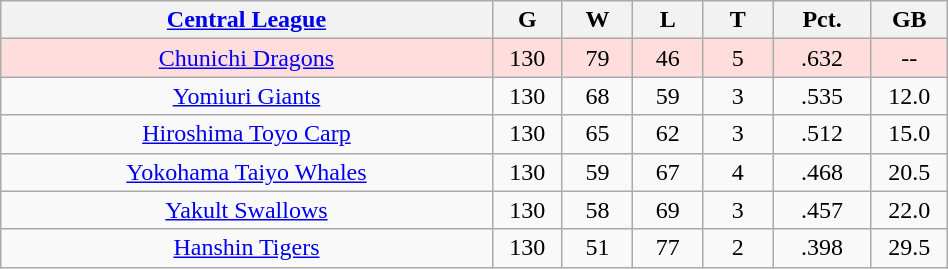<table class="wikitable"  style="width:50%; text-align:center;">
<tr>
<th style="width:35%;"><a href='#'>Central League</a></th>
<th style="width:5%;">G</th>
<th style="width:5%;">W</th>
<th style="width:5%;">L</th>
<th style="width:5%;">T</th>
<th style="width:7%;">Pct.</th>
<th style="width:5%;">GB</th>
</tr>
<tr style="background:#fdd;">
<td><a href='#'>Chunichi Dragons</a></td>
<td>130</td>
<td>79</td>
<td>46</td>
<td>5</td>
<td>.632</td>
<td>--</td>
</tr>
<tr align=center>
<td><a href='#'>Yomiuri Giants</a></td>
<td>130</td>
<td>68</td>
<td>59</td>
<td>3</td>
<td>.535</td>
<td>12.0</td>
</tr>
<tr align=center>
<td><a href='#'>Hiroshima Toyo Carp</a></td>
<td>130</td>
<td>65</td>
<td>62</td>
<td>3</td>
<td>.512</td>
<td>15.0</td>
</tr>
<tr align=center>
<td><a href='#'>Yokohama Taiyo Whales</a></td>
<td>130</td>
<td>59</td>
<td>67</td>
<td>4</td>
<td>.468</td>
<td>20.5</td>
</tr>
<tr align=center>
<td><a href='#'>Yakult Swallows</a></td>
<td>130</td>
<td>58</td>
<td>69</td>
<td>3</td>
<td>.457</td>
<td>22.0</td>
</tr>
<tr align=center>
<td><a href='#'>Hanshin Tigers</a></td>
<td>130</td>
<td>51</td>
<td>77</td>
<td>2</td>
<td>.398</td>
<td>29.5</td>
</tr>
</table>
